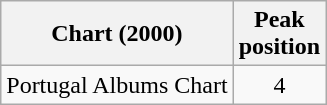<table class="wikitable">
<tr>
<th>Chart (2000)</th>
<th>Peak<br>position</th>
</tr>
<tr>
<td>Portugal Albums Chart</td>
<td align="center">4</td>
</tr>
</table>
